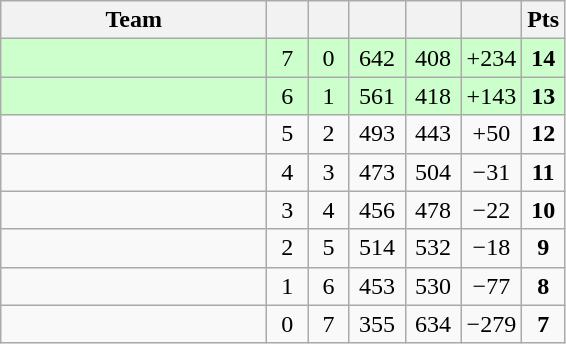<table class="wikitable" style="text-align:center;">
<tr>
<th width=170>Team</th>
<th width=20></th>
<th width=20></th>
<th width=30></th>
<th width=30></th>
<th width=30></th>
<th width=20>Pts</th>
</tr>
<tr style="background:#cfc;">
<td align=left></td>
<td>7</td>
<td>0</td>
<td>642</td>
<td>408</td>
<td>+234</td>
<td><strong>14</strong></td>
</tr>
<tr style="background:#cfc;">
<td align=left></td>
<td>6</td>
<td>1</td>
<td>561</td>
<td>418</td>
<td>+143</td>
<td><strong>13</strong></td>
</tr>
<tr>
<td align=left></td>
<td>5</td>
<td>2</td>
<td>493</td>
<td>443</td>
<td>+50</td>
<td><strong>12</strong></td>
</tr>
<tr>
<td align=left></td>
<td>4</td>
<td>3</td>
<td>473</td>
<td>504</td>
<td>−31</td>
<td><strong>11</strong></td>
</tr>
<tr>
<td align=left></td>
<td>3</td>
<td>4</td>
<td>456</td>
<td>478</td>
<td>−22</td>
<td><strong>10</strong></td>
</tr>
<tr>
<td align=left></td>
<td>2</td>
<td>5</td>
<td>514</td>
<td>532</td>
<td>−18</td>
<td><strong>9</strong></td>
</tr>
<tr>
<td align=left></td>
<td>1</td>
<td>6</td>
<td>453</td>
<td>530</td>
<td>−77</td>
<td><strong>8</strong></td>
</tr>
<tr>
<td align=left></td>
<td>0</td>
<td>7</td>
<td>355</td>
<td>634</td>
<td>−279</td>
<td><strong>7</strong></td>
</tr>
</table>
